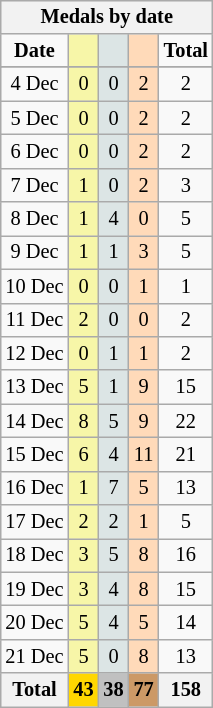<table class="wikitable" style="font-size:85%; float:right">
<tr align=center>
<th colspan=5>Medals by date</th>
</tr>
<tr align=center>
<td><strong>Date</strong></td>
<td bgcolor=#f7f6a8></td>
<td bgcolor=#dce5e5></td>
<td bgcolor=#ffdab9></td>
<td><strong>Total</strong></td>
</tr>
<tr>
</tr>
<tr align=center>
<td>4 Dec</td>
<td style="background:#f7f6a8;">0</td>
<td style="background:#dce5e5;">0</td>
<td style="background:#ffdab9;">2</td>
<td>2</td>
</tr>
<tr align=center>
<td>5 Dec</td>
<td style="background:#f7f6a8;">0</td>
<td style="background:#dce5e5;">0</td>
<td style="background:#ffdab9;">2</td>
<td>2</td>
</tr>
<tr align=center>
<td>6 Dec</td>
<td style="background:#f7f6a8;">0</td>
<td style="background:#dce5e5;">0</td>
<td style="background:#ffdab9;">2</td>
<td>2</td>
</tr>
<tr align=center>
<td>7 Dec</td>
<td style="background:#f7f6a8;">1</td>
<td style="background:#dce5e5;">0</td>
<td style="background:#ffdab9;">2</td>
<td>3</td>
</tr>
<tr align=center>
<td>8 Dec</td>
<td style="background:#f7f6a8;">1</td>
<td style="background:#dce5e5;">4</td>
<td style="background:#ffdab9;">0</td>
<td>5</td>
</tr>
<tr align=center>
<td>9 Dec</td>
<td style="background:#f7f6a8;">1</td>
<td style="background:#dce5e5;">1</td>
<td style="background:#ffdab9;">3</td>
<td>5</td>
</tr>
<tr align=center>
<td>10 Dec</td>
<td style="background:#f7f6a8;">0</td>
<td style="background:#dce5e5;">0</td>
<td style="background:#ffdab9;">1</td>
<td>1</td>
</tr>
<tr align=center>
<td>11 Dec</td>
<td style="background:#f7f6a8;">2</td>
<td style="background:#dce5e5;">0</td>
<td style="background:#ffdab9;">0</td>
<td>2</td>
</tr>
<tr align=center>
<td>12 Dec</td>
<td style="background:#f7f6a8;">0</td>
<td style="background:#dce5e5;">1</td>
<td style="background:#ffdab9;">1</td>
<td>2</td>
</tr>
<tr align=center>
<td>13 Dec</td>
<td style="background:#f7f6a8;">5</td>
<td style="background:#dce5e5;">1</td>
<td style="background:#ffdab9;">9</td>
<td>15</td>
</tr>
<tr align=center>
<td>14 Dec</td>
<td style="background:#f7f6a8;">8</td>
<td style="background:#dce5e5;">5</td>
<td style="background:#ffdab9;">9</td>
<td>22</td>
</tr>
<tr align=center>
<td>15 Dec</td>
<td style="background:#f7f6a8;">6</td>
<td style="background:#dce5e5;">4</td>
<td style="background:#ffdab9;">11</td>
<td>21</td>
</tr>
<tr align=center>
<td>16 Dec</td>
<td style="background:#f7f6a8;">1</td>
<td style="background:#dce5e5;">7</td>
<td style="background:#ffdab9;">5</td>
<td>13</td>
</tr>
<tr align=center>
<td>17 Dec</td>
<td style="background:#f7f6a8;">2</td>
<td style="background:#dce5e5;">2</td>
<td style="background:#ffdab9;">1</td>
<td>5</td>
</tr>
<tr align=center>
<td>18 Dec</td>
<td style="background:#f7f6a8;">3</td>
<td style="background:#dce5e5;">5</td>
<td style="background:#ffdab9;">8</td>
<td>16</td>
</tr>
<tr align=center>
<td>19 Dec</td>
<td style="background:#f7f6a8;">3</td>
<td style="background:#dce5e5;">4</td>
<td style="background:#ffdab9;">8</td>
<td>15</td>
</tr>
<tr align=center>
<td>20 Dec</td>
<td style="background:#f7f6a8;">5</td>
<td style="background:#dce5e5;">4</td>
<td style="background:#ffdab9;">5</td>
<td>14</td>
</tr>
<tr align=center>
<td>21 Dec</td>
<td style="background:#f7f6a8;">5</td>
<td style="background:#dce5e5;">0</td>
<td style="background:#ffdab9;">8</td>
<td>13</td>
</tr>
<tr align=center>
<th>Total</th>
<th style="background:gold;">43</th>
<th style="background:silver;">38</th>
<th style="background:#c96;">77</th>
<th>158</th>
</tr>
</table>
